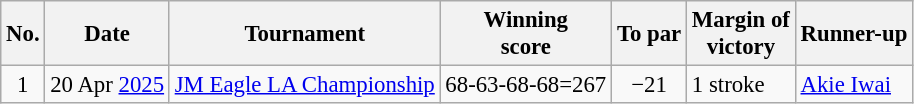<table class="wikitable" style="font-size:95%;">
<tr>
<th>No.</th>
<th>Date</th>
<th>Tournament</th>
<th>Winning<br>score</th>
<th>To par</th>
<th>Margin of<br>victory</th>
<th>Runner-up</th>
</tr>
<tr>
<td align=center>1</td>
<td align=right>20 Apr <a href='#'>2025</a></td>
<td><a href='#'>JM Eagle LA Championship</a></td>
<td align=right>68-63-68-68=267</td>
<td align=center>−21</td>
<td>1 stroke</td>
<td> <a href='#'>Akie Iwai</a></td>
</tr>
</table>
